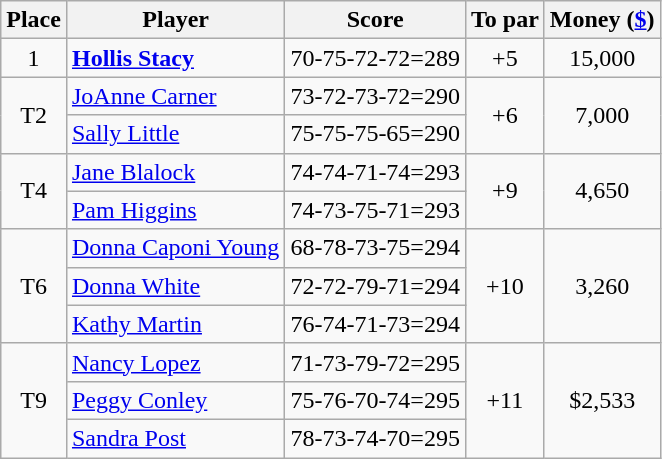<table class="wikitable">
<tr>
<th>Place</th>
<th>Player</th>
<th>Score</th>
<th>To par</th>
<th>Money (<a href='#'>$</a>)</th>
</tr>
<tr>
<td align=center>1</td>
<td> <strong><a href='#'>Hollis Stacy</a></strong></td>
<td>70-75-72-72=289</td>
<td align=center>+5</td>
<td align=center>15,000</td>
</tr>
<tr>
<td align=center rowspan=2>T2</td>
<td> <a href='#'>JoAnne Carner</a></td>
<td>73-72-73-72=290</td>
<td align=center rowspan=2>+6</td>
<td align=center rowspan=2>7,000</td>
</tr>
<tr>
<td> <a href='#'>Sally Little</a></td>
<td>75-75-75-65=290</td>
</tr>
<tr>
<td align=center rowspan=2>T4</td>
<td> <a href='#'>Jane Blalock</a></td>
<td>74-74-71-74=293</td>
<td align=center rowspan=2>+9</td>
<td align=center rowspan=2>4,650</td>
</tr>
<tr>
<td> <a href='#'>Pam Higgins</a></td>
<td>74-73-75-71=293</td>
</tr>
<tr>
<td align=center rowspan=3>T6</td>
<td> <a href='#'>Donna Caponi Young</a></td>
<td>68-78-73-75=294</td>
<td align=center rowspan=3>+10</td>
<td align=center rowspan=3>3,260</td>
</tr>
<tr>
<td> <a href='#'>Donna White</a></td>
<td>72-72-79-71=294</td>
</tr>
<tr>
<td> <a href='#'>Kathy Martin</a></td>
<td>76-74-71-73=294</td>
</tr>
<tr>
<td align=center rowspan=3>T9</td>
<td> <a href='#'>Nancy Lopez</a></td>
<td>71-73-79-72=295</td>
<td align=center rowspan=3>+11</td>
<td align=center rowspan=3>$2,533</td>
</tr>
<tr>
<td> <a href='#'>Peggy Conley</a></td>
<td>75-76-70-74=295</td>
</tr>
<tr>
<td> <a href='#'>Sandra Post</a></td>
<td>78-73-74-70=295</td>
</tr>
</table>
